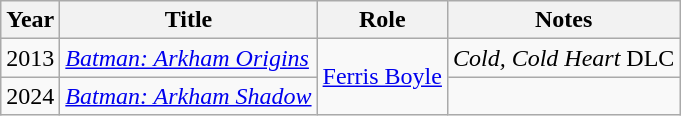<table class="wikitable sortable">
<tr>
<th>Year</th>
<th>Title</th>
<th>Role</th>
<th class="unsortable">Notes</th>
</tr>
<tr>
<td>2013</td>
<td><em><a href='#'>Batman: Arkham Origins</a></em></td>
<td rowspan="2"><a href='#'>Ferris Boyle</a></td>
<td><em>Cold, Cold Heart</em> DLC</td>
</tr>
<tr>
<td>2024</td>
<td><em><a href='#'>Batman: Arkham Shadow</a></em></td>
<td></td>
</tr>
</table>
